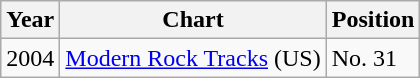<table class="wikitable">
<tr>
<th>Year</th>
<th>Chart</th>
<th>Position</th>
</tr>
<tr>
<td>2004</td>
<td><a href='#'>Modern Rock Tracks</a> (US)</td>
<td>No. 31</td>
</tr>
</table>
